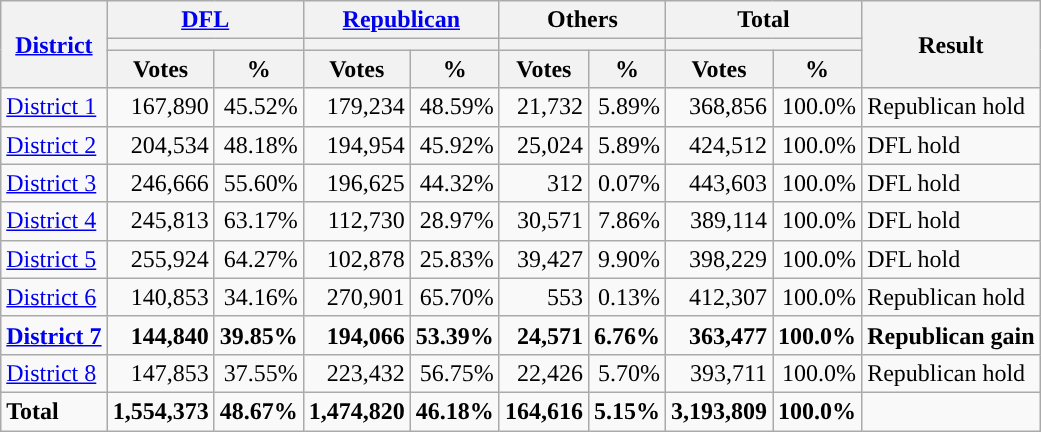<table class="wikitable plainrowheaders sortable" style="font-size:100%; text-align:right;">
<tr>
<th scope=col rowspan=3><a href='#'>District</a></th>
<th scope=col colspan=2><a href='#'>DFL</a></th>
<th scope=col colspan=2><a href='#'>Republican</a></th>
<th scope=col colspan=2>Others</th>
<th scope=col colspan=2>Total</th>
<th scope=col rowspan=3>Result</th>
</tr>
<tr>
<th scope=col colspan=2 style="background:"></th>
<th scope=col colspan=2 style="background:"></th>
<th scope=col colspan=2></th>
<th scope=col colspan=2></th>
</tr>
<tr>
<th scope=col data-sort-type="number">Votes</th>
<th scope=col data-sort-type="number">%</th>
<th scope=col data-sort-type="number">Votes</th>
<th scope=col data-sort-type="number">%</th>
<th scope=col data-sort-type="number">Votes</th>
<th scope=col data-sort-type="number">%</th>
<th scope=col data-sort-type="number">Votes</th>
<th scope=col data-sort-type="number">%</th>
</tr>
<tr>
<td align=left><a href='#'>District 1</a></td>
<td>167,890</td>
<td>45.52%</td>
<td>179,234</td>
<td>48.59%</td>
<td>21,732</td>
<td>5.89%</td>
<td>368,856</td>
<td>100.0%</td>
<td align=left>Republican hold</td>
</tr>
<tr>
<td align=left><a href='#'>District 2</a></td>
<td>204,534</td>
<td>48.18%</td>
<td>194,954</td>
<td>45.92%</td>
<td>25,024</td>
<td>5.89%</td>
<td>424,512</td>
<td>100.0%</td>
<td align=left>DFL hold</td>
</tr>
<tr>
<td align=left><a href='#'>District 3</a></td>
<td>246,666</td>
<td>55.60%</td>
<td>196,625</td>
<td>44.32%</td>
<td>312</td>
<td>0.07%</td>
<td>443,603</td>
<td>100.0%</td>
<td align=left>DFL hold</td>
</tr>
<tr>
<td align=left><a href='#'>District 4</a></td>
<td>245,813</td>
<td>63.17%</td>
<td>112,730</td>
<td>28.97%</td>
<td>30,571</td>
<td>7.86%</td>
<td>389,114</td>
<td>100.0%</td>
<td align=left>DFL hold</td>
</tr>
<tr>
<td align=left><a href='#'>District 5</a></td>
<td>255,924</td>
<td>64.27%</td>
<td>102,878</td>
<td>25.83%</td>
<td>39,427</td>
<td>9.90%</td>
<td>398,229</td>
<td>100.0%</td>
<td align=left>DFL hold</td>
</tr>
<tr>
<td align=left><a href='#'>District 6</a></td>
<td>140,853</td>
<td>34.16%</td>
<td>270,901</td>
<td>65.70%</td>
<td>553</td>
<td>0.13%</td>
<td>412,307</td>
<td>100.0%</td>
<td align=left>Republican hold</td>
</tr>
<tr>
<td align=left><strong><a href='#'>District 7</a></strong></td>
<td><strong>144,840</strong></td>
<td><strong>39.85%</strong></td>
<td><strong>194,066</strong></td>
<td><strong>53.39%</strong></td>
<td><strong>24,571</strong></td>
<td><strong>6.76%</strong></td>
<td><strong>363,477</strong></td>
<td><strong>100.0%</strong></td>
<td align=left><strong>Republican gain</strong></td>
</tr>
<tr>
<td align=left><a href='#'>District 8</a></td>
<td>147,853</td>
<td>37.55%</td>
<td>223,432</td>
<td>56.75%</td>
<td>22,426</td>
<td>5.70%</td>
<td>393,711</td>
<td>100.0%</td>
<td align=left>Republican hold</td>
</tr>
<tr class="sortbottom" style="font-weight:bold">
<td align=left>Total</td>
<td>1,554,373</td>
<td>48.67%</td>
<td>1,474,820</td>
<td>46.18%</td>
<td>164,616</td>
<td>5.15%</td>
<td>3,193,809</td>
<td>100.0%</td>
<td></td>
</tr>
</table>
